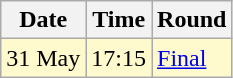<table class="wikitable">
<tr>
<th>Date</th>
<th>Time</th>
<th>Round</th>
</tr>
<tr style=background:lemonchiffon>
<td>31 May</td>
<td>17:15</td>
<td><a href='#'>Final</a></td>
</tr>
</table>
